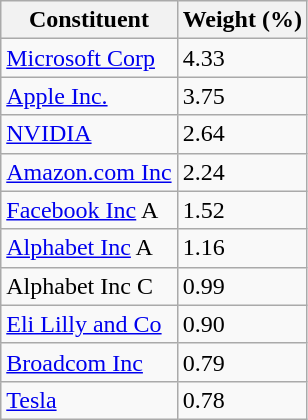<table class="wikitable">
<tr>
<th>Constituent</th>
<th>Weight (%)</th>
</tr>
<tr>
<td><a href='#'>Microsoft Corp</a></td>
<td>4.33</td>
</tr>
<tr>
<td><a href='#'>Apple Inc.</a></td>
<td>3.75</td>
</tr>
<tr>
<td><a href='#'>NVIDIA</a></td>
<td>2.64</td>
</tr>
<tr>
<td><a href='#'>Amazon.com Inc</a></td>
<td>2.24</td>
</tr>
<tr>
<td><a href='#'>Facebook Inc</a> A</td>
<td>1.52</td>
</tr>
<tr>
<td><a href='#'>Alphabet Inc</a> A</td>
<td>1.16</td>
</tr>
<tr>
<td>Alphabet Inc C</td>
<td>0.99</td>
</tr>
<tr>
<td><a href='#'>Eli Lilly and Co</a></td>
<td>0.90</td>
</tr>
<tr>
<td><a href='#'>Broadcom Inc</a></td>
<td>0.79</td>
</tr>
<tr>
<td><a href='#'>Tesla</a></td>
<td>0.78</td>
</tr>
</table>
